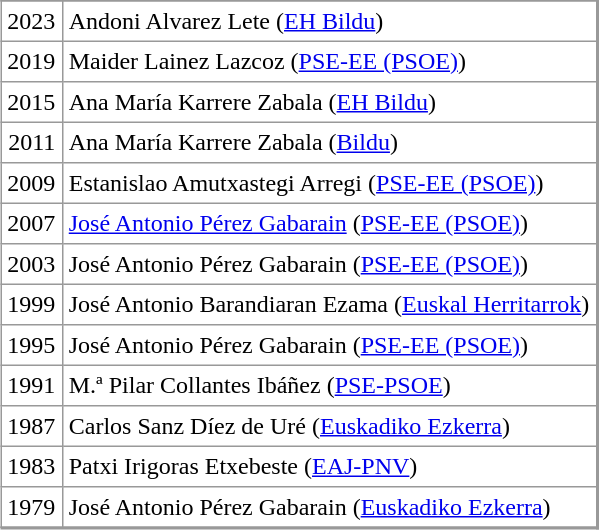<table align="center" rules="all" cellspacing="0" cellpadding="4" style="border: 1px solid #999; border-right: 2px solid #999; border-bottom:2px solid #999">
<tr>
</tr>
<tr |->
<td align=right>2023</td>
<td>Andoni Alvarez Lete (<a href='#'>EH Bildu</a>)</td>
</tr>
<tr>
<td align=right>2019</td>
<td>Maider Lainez Lazcoz (<a href='#'>PSE-EE (PSOE)</a>)</td>
</tr>
<tr>
<td align=right>2015</td>
<td>Ana María Karrere Zabala (<a href='#'>EH Bildu</a>)</td>
</tr>
<tr>
<td align=right>2011</td>
<td>Ana María Karrere Zabala (<a href='#'>Bildu</a>)</td>
</tr>
<tr>
<td align=right>2009</td>
<td>Estanislao Amutxastegi Arregi (<a href='#'>PSE-EE (PSOE)</a>)</td>
</tr>
<tr>
<td align=right>2007</td>
<td><a href='#'>José Antonio Pérez Gabarain</a> (<a href='#'>PSE-EE (PSOE)</a>)</td>
</tr>
<tr>
<td align=right>2003</td>
<td>José Antonio Pérez Gabarain (<a href='#'>PSE-EE (PSOE)</a>)</td>
</tr>
<tr>
<td align=right>1999</td>
<td>José Antonio Barandiaran Ezama (<a href='#'>Euskal Herritarrok</a>)</td>
</tr>
<tr>
<td align=right>1995</td>
<td>José Antonio Pérez Gabarain (<a href='#'>PSE-EE (PSOE)</a>)</td>
</tr>
<tr>
<td align=right>1991</td>
<td>M.ª Pilar Collantes Ibáñez (<a href='#'>PSE-PSOE</a>)</td>
</tr>
<tr>
<td align=right>1987</td>
<td>Carlos Sanz Díez de Uré (<a href='#'>Euskadiko Ezkerra</a>)</td>
</tr>
<tr>
<td align=right>1983</td>
<td>Patxi Irigoras Etxebeste (<a href='#'>EAJ-PNV</a>)</td>
</tr>
<tr>
<td align=right>1979</td>
<td>José Antonio Pérez Gabarain (<a href='#'>Euskadiko Ezkerra</a>)</td>
</tr>
<tr>
</tr>
</table>
